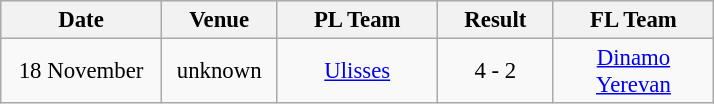<table class="wikitable" style="font-size:95%;">
<tr bgcolor="#efefef">
<th width="100">Date</th>
<th width="70">Venue</th>
<th width="100">PL Team</th>
<th width="70">Result</th>
<th width="100">FL Team</th>
</tr>
<tr>
<td align=center>18 November</td>
<td align=center>unknown</td>
<td align=center><a href='#'>Ulisses</a></td>
<td align=center>4 - 2</td>
<td align=center><a href='#'>Dinamo Yerevan</a></td>
</tr>
</table>
